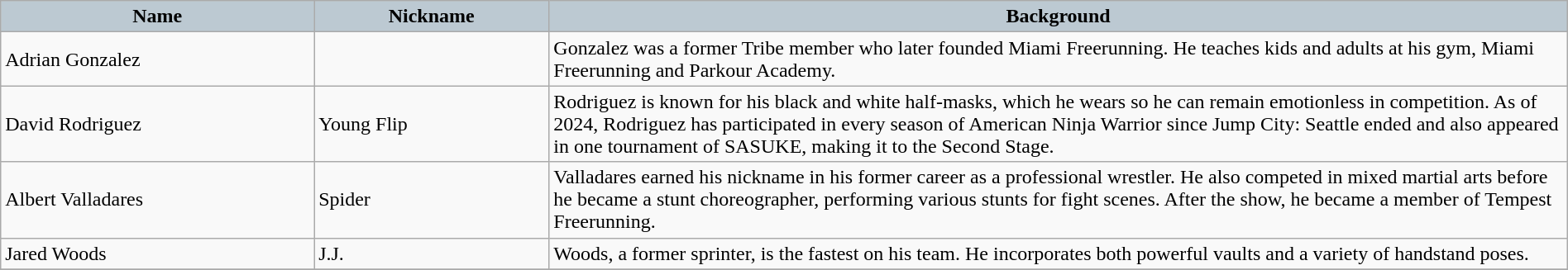<table class="wikitable" style="margin: auto; width: 100%">
<tr style="background:#BCC9D2; color:black">
<th style="background-color: #BCC9D2; width: 20%">Name</th>
<th style="background-color: #BCC9D2; width: 15%">Nickname</th>
<th style="background-color: #BCC9D2; width: 65%">Background</th>
</tr>
<tr>
<td>Adrian Gonzalez</td>
<td></td>
<td>Gonzalez was a former Tribe member who later founded Miami Freerunning. He teaches kids and adults at his gym, Miami Freerunning and Parkour Academy.</td>
</tr>
<tr>
<td>David Rodriguez</td>
<td>Young Flip</td>
<td>Rodriguez is known for his black and white half-masks, which he wears so he can remain emotionless in competition. As of 2024, Rodriguez has participated in every season of American Ninja Warrior since Jump City: Seattle ended and also appeared in one tournament of SASUKE, making it to the Second Stage.</td>
</tr>
<tr>
<td>Albert Valladares</td>
<td>Spider</td>
<td>Valladares earned his nickname in his former career as a professional wrestler. He also competed in mixed martial arts before he became a stunt choreographer, performing various stunts for fight scenes. After the show, he became a member of Tempest Freerunning.</td>
</tr>
<tr>
<td>Jared Woods</td>
<td>J.J.</td>
<td>Woods, a former sprinter, is the fastest on his team. He incorporates both powerful vaults and a variety of handstand poses.</td>
</tr>
<tr>
</tr>
</table>
